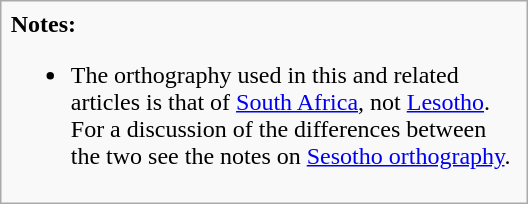<table class="infobox selfreference" style="width:22em;">
<tr>
<td><strong>Notes:</strong><br><ul><li>The orthography used in this and related articles is that of <a href='#'>South Africa</a>, not <a href='#'>Lesotho</a>. For a discussion of the differences between the two see the notes on <a href='#'>Sesotho orthography</a>.</li></ul></td>
</tr>
</table>
